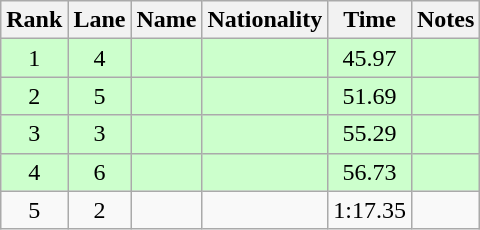<table class="wikitable sortable" style="text-align:center">
<tr>
<th>Rank</th>
<th>Lane</th>
<th>Name</th>
<th>Nationality</th>
<th>Time</th>
<th>Notes</th>
</tr>
<tr bgcolor=ccffcc>
<td>1</td>
<td>4</td>
<td align=left></td>
<td align=left></td>
<td>45.97</td>
<td><strong></strong></td>
</tr>
<tr bgcolor=ccffcc>
<td>2</td>
<td>5</td>
<td align=left></td>
<td align=left></td>
<td>51.69</td>
<td><strong></strong></td>
</tr>
<tr bgcolor=ccffcc>
<td>3</td>
<td>3</td>
<td align=left></td>
<td align=left></td>
<td>55.29</td>
<td><strong></strong></td>
</tr>
<tr bgcolor=ccffcc>
<td>4</td>
<td>6</td>
<td align=left></td>
<td align=left></td>
<td>56.73</td>
<td><strong></strong></td>
</tr>
<tr>
<td>5</td>
<td>2</td>
<td align=left></td>
<td align=left></td>
<td>1:17.35</td>
<td></td>
</tr>
</table>
